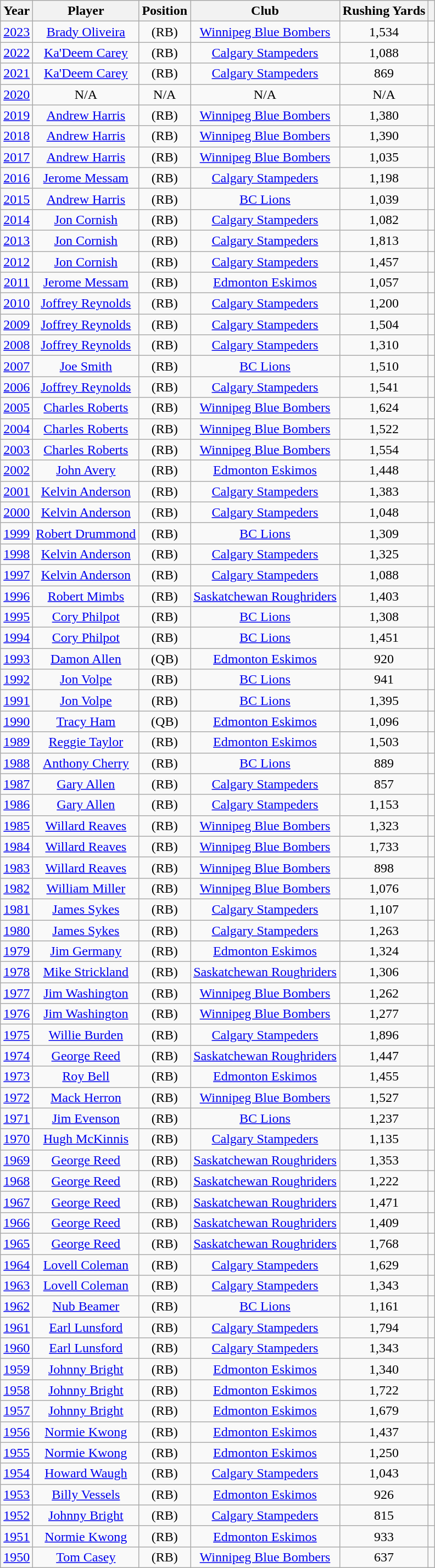<table class="wikitable sortable" style="text-align:center">
<tr>
<th>Year</th>
<th>Player</th>
<th>Position</th>
<th>Club</th>
<th data-sort-type=number>Rushing Yards</th>
<th class="unsortable"></th>
</tr>
<tr>
<td><a href='#'>2023</a></td>
<td><a href='#'>Brady Oliveira</a></td>
<td>(RB)</td>
<td><a href='#'>Winnipeg Blue Bombers</a></td>
<td>1,534</td>
<td></td>
</tr>
<tr>
<td><a href='#'>2022</a></td>
<td><a href='#'>Ka'Deem Carey</a></td>
<td>(RB)</td>
<td><a href='#'>Calgary Stampeders</a></td>
<td>1,088</td>
<td></td>
</tr>
<tr>
<td><a href='#'>2021</a></td>
<td><a href='#'>Ka'Deem Carey</a></td>
<td>(RB)</td>
<td><a href='#'>Calgary Stampeders</a></td>
<td>869</td>
<td></td>
</tr>
<tr>
<td><a href='#'>2020</a></td>
<td>N/A</td>
<td>N/A</td>
<td>N/A</td>
<td>N/A</td>
<td></td>
</tr>
<tr>
<td><a href='#'>2019</a></td>
<td><a href='#'>Andrew Harris</a></td>
<td>(RB)</td>
<td><a href='#'>Winnipeg Blue Bombers</a></td>
<td>1,380</td>
<td></td>
</tr>
<tr>
<td><a href='#'>2018</a></td>
<td><a href='#'>Andrew Harris</a></td>
<td>(RB)</td>
<td><a href='#'>Winnipeg Blue Bombers</a></td>
<td>1,390</td>
<td></td>
</tr>
<tr>
<td><a href='#'>2017</a></td>
<td><a href='#'>Andrew Harris</a></td>
<td>(RB)</td>
<td><a href='#'>Winnipeg Blue Bombers</a></td>
<td>1,035</td>
<td></td>
</tr>
<tr>
<td><a href='#'>2016</a></td>
<td><a href='#'>Jerome Messam</a></td>
<td>(RB)</td>
<td><a href='#'>Calgary Stampeders</a></td>
<td>1,198</td>
<td></td>
</tr>
<tr>
<td><a href='#'>2015</a></td>
<td><a href='#'>Andrew Harris</a></td>
<td>(RB)</td>
<td><a href='#'>BC Lions</a></td>
<td>1,039</td>
<td></td>
</tr>
<tr>
<td><a href='#'>2014</a></td>
<td><a href='#'>Jon Cornish</a></td>
<td>(RB)</td>
<td><a href='#'>Calgary Stampeders</a></td>
<td>1,082</td>
<td></td>
</tr>
<tr>
<td><a href='#'>2013</a></td>
<td><a href='#'>Jon Cornish</a></td>
<td>(RB)</td>
<td><a href='#'>Calgary Stampeders</a></td>
<td>1,813</td>
<td></td>
</tr>
<tr>
<td><a href='#'>2012</a></td>
<td><a href='#'>Jon Cornish</a></td>
<td>(RB)</td>
<td><a href='#'>Calgary Stampeders</a></td>
<td>1,457</td>
<td></td>
</tr>
<tr>
<td><a href='#'>2011</a></td>
<td><a href='#'>Jerome Messam</a></td>
<td>(RB)</td>
<td><a href='#'>Edmonton Eskimos</a></td>
<td>1,057</td>
<td></td>
</tr>
<tr>
<td><a href='#'>2010</a></td>
<td><a href='#'>Joffrey Reynolds</a></td>
<td>(RB)</td>
<td><a href='#'>Calgary Stampeders</a></td>
<td>1,200</td>
<td></td>
</tr>
<tr>
<td><a href='#'>2009</a></td>
<td><a href='#'>Joffrey Reynolds</a></td>
<td>(RB)</td>
<td><a href='#'>Calgary Stampeders</a></td>
<td>1,504</td>
<td></td>
</tr>
<tr>
<td><a href='#'>2008</a></td>
<td><a href='#'>Joffrey Reynolds</a></td>
<td>(RB)</td>
<td><a href='#'>Calgary Stampeders</a></td>
<td>1,310</td>
<td></td>
</tr>
<tr>
<td><a href='#'>2007</a></td>
<td><a href='#'>Joe Smith</a></td>
<td>(RB)</td>
<td><a href='#'>BC Lions</a></td>
<td>1,510</td>
<td></td>
</tr>
<tr>
<td><a href='#'>2006</a></td>
<td><a href='#'>Joffrey Reynolds</a></td>
<td>(RB)</td>
<td><a href='#'>Calgary Stampeders</a></td>
<td>1,541</td>
<td></td>
</tr>
<tr>
<td><a href='#'>2005</a></td>
<td><a href='#'>Charles Roberts</a></td>
<td>(RB)</td>
<td><a href='#'>Winnipeg Blue Bombers</a></td>
<td>1,624</td>
<td></td>
</tr>
<tr>
<td><a href='#'>2004</a></td>
<td><a href='#'>Charles Roberts</a></td>
<td>(RB)</td>
<td><a href='#'>Winnipeg Blue Bombers</a></td>
<td>1,522</td>
<td></td>
</tr>
<tr>
<td><a href='#'>2003</a></td>
<td><a href='#'>Charles Roberts</a></td>
<td>(RB)</td>
<td><a href='#'>Winnipeg Blue Bombers</a></td>
<td>1,554</td>
<td></td>
</tr>
<tr>
<td><a href='#'>2002</a></td>
<td><a href='#'>John Avery</a></td>
<td>(RB)</td>
<td><a href='#'>Edmonton Eskimos</a></td>
<td>1,448</td>
<td></td>
</tr>
<tr>
<td><a href='#'>2001</a></td>
<td><a href='#'>Kelvin Anderson</a></td>
<td>(RB)</td>
<td><a href='#'>Calgary Stampeders</a></td>
<td>1,383</td>
<td></td>
</tr>
<tr>
<td><a href='#'>2000</a></td>
<td><a href='#'>Kelvin Anderson</a></td>
<td>(RB)</td>
<td><a href='#'>Calgary Stampeders</a></td>
<td>1,048</td>
<td></td>
</tr>
<tr>
<td><a href='#'>1999</a></td>
<td><a href='#'>Robert Drummond</a></td>
<td>(RB)</td>
<td><a href='#'>BC Lions</a></td>
<td>1,309</td>
<td></td>
</tr>
<tr>
<td><a href='#'>1998</a></td>
<td><a href='#'>Kelvin Anderson</a></td>
<td>(RB)</td>
<td><a href='#'>Calgary Stampeders</a></td>
<td>1,325</td>
<td></td>
</tr>
<tr>
<td><a href='#'>1997</a></td>
<td><a href='#'>Kelvin Anderson</a></td>
<td>(RB)</td>
<td><a href='#'>Calgary Stampeders</a></td>
<td>1,088</td>
<td></td>
</tr>
<tr>
<td><a href='#'>1996</a></td>
<td><a href='#'>Robert Mimbs</a></td>
<td>(RB)</td>
<td><a href='#'>Saskatchewan Roughriders</a></td>
<td>1,403</td>
<td></td>
</tr>
<tr>
<td><a href='#'>1995</a></td>
<td><a href='#'>Cory Philpot</a></td>
<td>(RB)</td>
<td><a href='#'>BC Lions</a></td>
<td>1,308</td>
<td></td>
</tr>
<tr>
<td><a href='#'>1994</a></td>
<td><a href='#'>Cory Philpot</a></td>
<td>(RB)</td>
<td><a href='#'>BC Lions</a></td>
<td>1,451</td>
<td></td>
</tr>
<tr>
<td><a href='#'>1993</a></td>
<td><a href='#'>Damon Allen</a></td>
<td>(QB)</td>
<td><a href='#'>Edmonton Eskimos</a></td>
<td>920</td>
<td></td>
</tr>
<tr>
<td><a href='#'>1992</a></td>
<td><a href='#'>Jon Volpe</a></td>
<td>(RB)</td>
<td><a href='#'>BC Lions</a></td>
<td>941</td>
<td></td>
</tr>
<tr>
<td><a href='#'>1991</a></td>
<td><a href='#'>Jon Volpe</a></td>
<td>(RB)</td>
<td><a href='#'>BC Lions</a></td>
<td>1,395</td>
<td></td>
</tr>
<tr>
<td><a href='#'>1990</a></td>
<td><a href='#'>Tracy Ham</a></td>
<td>(QB)</td>
<td><a href='#'>Edmonton Eskimos</a></td>
<td>1,096</td>
<td></td>
</tr>
<tr>
<td><a href='#'>1989</a></td>
<td><a href='#'>Reggie Taylor</a></td>
<td>(RB)</td>
<td><a href='#'>Edmonton Eskimos</a></td>
<td>1,503</td>
<td></td>
</tr>
<tr>
<td><a href='#'>1988</a></td>
<td><a href='#'>Anthony Cherry</a></td>
<td>(RB)</td>
<td><a href='#'>BC Lions</a></td>
<td>889</td>
<td></td>
</tr>
<tr>
<td><a href='#'>1987</a></td>
<td><a href='#'>Gary Allen</a></td>
<td>(RB)</td>
<td><a href='#'>Calgary Stampeders</a></td>
<td>857</td>
<td></td>
</tr>
<tr>
<td><a href='#'>1986</a></td>
<td><a href='#'>Gary Allen</a></td>
<td>(RB)</td>
<td><a href='#'>Calgary Stampeders</a></td>
<td>1,153</td>
<td></td>
</tr>
<tr>
<td><a href='#'>1985</a></td>
<td><a href='#'>Willard Reaves</a></td>
<td>(RB)</td>
<td><a href='#'>Winnipeg Blue Bombers</a></td>
<td>1,323</td>
<td></td>
</tr>
<tr>
<td><a href='#'>1984</a></td>
<td><a href='#'>Willard Reaves</a></td>
<td>(RB)</td>
<td><a href='#'>Winnipeg Blue Bombers</a></td>
<td>1,733</td>
<td></td>
</tr>
<tr>
<td><a href='#'>1983</a></td>
<td><a href='#'>Willard Reaves</a></td>
<td>(RB)</td>
<td><a href='#'>Winnipeg Blue Bombers</a></td>
<td>898</td>
<td></td>
</tr>
<tr>
<td><a href='#'>1982</a></td>
<td><a href='#'>William Miller</a></td>
<td>(RB)</td>
<td><a href='#'>Winnipeg Blue Bombers</a></td>
<td>1,076</td>
<td></td>
</tr>
<tr>
<td><a href='#'>1981</a></td>
<td><a href='#'>James Sykes</a></td>
<td>(RB)</td>
<td><a href='#'>Calgary Stampeders</a></td>
<td>1,107</td>
<td></td>
</tr>
<tr>
<td><a href='#'>1980</a></td>
<td><a href='#'>James Sykes</a></td>
<td>(RB)</td>
<td><a href='#'>Calgary Stampeders</a></td>
<td>1,263</td>
<td></td>
</tr>
<tr>
<td><a href='#'>1979</a></td>
<td><a href='#'>Jim Germany</a></td>
<td>(RB)</td>
<td><a href='#'>Edmonton Eskimos</a></td>
<td>1,324</td>
<td></td>
</tr>
<tr>
<td><a href='#'>1978</a></td>
<td><a href='#'>Mike Strickland</a></td>
<td>(RB)</td>
<td><a href='#'>Saskatchewan Roughriders</a></td>
<td>1,306</td>
<td></td>
</tr>
<tr>
<td><a href='#'>1977</a></td>
<td><a href='#'>Jim Washington</a></td>
<td>(RB)</td>
<td><a href='#'>Winnipeg Blue Bombers</a></td>
<td>1,262</td>
<td></td>
</tr>
<tr>
<td><a href='#'>1976</a></td>
<td><a href='#'>Jim Washington</a></td>
<td>(RB)</td>
<td><a href='#'>Winnipeg Blue Bombers</a></td>
<td>1,277</td>
<td></td>
</tr>
<tr>
<td><a href='#'>1975</a></td>
<td><a href='#'>Willie Burden</a></td>
<td>(RB)</td>
<td><a href='#'>Calgary Stampeders</a></td>
<td>1,896</td>
<td></td>
</tr>
<tr>
<td><a href='#'>1974</a></td>
<td><a href='#'>George Reed</a></td>
<td>(RB)</td>
<td><a href='#'>Saskatchewan Roughriders</a></td>
<td>1,447</td>
<td></td>
</tr>
<tr>
<td><a href='#'>1973</a></td>
<td><a href='#'>Roy Bell</a></td>
<td>(RB)</td>
<td><a href='#'>Edmonton Eskimos</a></td>
<td>1,455</td>
<td></td>
</tr>
<tr>
<td><a href='#'>1972</a></td>
<td><a href='#'>Mack Herron</a></td>
<td>(RB)</td>
<td><a href='#'>Winnipeg Blue Bombers</a></td>
<td>1,527</td>
<td></td>
</tr>
<tr>
<td><a href='#'>1971</a></td>
<td><a href='#'>Jim Evenson</a></td>
<td>(RB)</td>
<td><a href='#'>BC Lions</a></td>
<td>1,237</td>
<td></td>
</tr>
<tr>
<td><a href='#'>1970</a></td>
<td><a href='#'>Hugh McKinnis</a></td>
<td>(RB)</td>
<td><a href='#'>Calgary Stampeders</a></td>
<td>1,135</td>
<td></td>
</tr>
<tr>
<td><a href='#'>1969</a></td>
<td><a href='#'>George Reed</a></td>
<td>(RB)</td>
<td><a href='#'>Saskatchewan Roughriders</a></td>
<td>1,353</td>
<td></td>
</tr>
<tr>
<td><a href='#'>1968</a></td>
<td><a href='#'>George Reed</a></td>
<td>(RB)</td>
<td><a href='#'>Saskatchewan Roughriders</a></td>
<td>1,222</td>
<td></td>
</tr>
<tr>
<td><a href='#'>1967</a></td>
<td><a href='#'>George Reed</a></td>
<td>(RB)</td>
<td><a href='#'>Saskatchewan Roughriders</a></td>
<td>1,471</td>
<td></td>
</tr>
<tr>
<td><a href='#'>1966</a></td>
<td><a href='#'>George Reed</a></td>
<td>(RB)</td>
<td><a href='#'>Saskatchewan Roughriders</a></td>
<td>1,409</td>
<td></td>
</tr>
<tr>
<td><a href='#'>1965</a></td>
<td><a href='#'>George Reed</a></td>
<td>(RB)</td>
<td><a href='#'>Saskatchewan Roughriders</a></td>
<td>1,768</td>
<td></td>
</tr>
<tr>
<td><a href='#'>1964</a></td>
<td><a href='#'>Lovell Coleman</a></td>
<td>(RB)</td>
<td><a href='#'>Calgary Stampeders</a></td>
<td>1,629</td>
<td></td>
</tr>
<tr>
<td><a href='#'>1963</a></td>
<td><a href='#'>Lovell Coleman</a></td>
<td>(RB)</td>
<td><a href='#'>Calgary Stampeders</a></td>
<td>1,343</td>
<td></td>
</tr>
<tr>
<td><a href='#'>1962</a></td>
<td><a href='#'>Nub Beamer</a></td>
<td>(RB)</td>
<td><a href='#'>BC Lions</a></td>
<td>1,161</td>
<td></td>
</tr>
<tr>
<td><a href='#'>1961</a></td>
<td><a href='#'>Earl Lunsford</a></td>
<td>(RB)</td>
<td><a href='#'>Calgary Stampeders</a></td>
<td>1,794</td>
<td></td>
</tr>
<tr>
<td><a href='#'>1960</a></td>
<td><a href='#'>Earl Lunsford</a></td>
<td>(RB)</td>
<td><a href='#'>Calgary Stampeders</a></td>
<td>1,343</td>
<td></td>
</tr>
<tr>
<td><a href='#'>1959</a></td>
<td><a href='#'>Johnny Bright</a></td>
<td>(RB)</td>
<td><a href='#'>Edmonton Eskimos</a></td>
<td>1,340</td>
<td></td>
</tr>
<tr>
<td><a href='#'>1958</a></td>
<td><a href='#'>Johnny Bright</a></td>
<td>(RB)</td>
<td><a href='#'>Edmonton Eskimos</a></td>
<td>1,722</td>
<td></td>
</tr>
<tr>
<td><a href='#'>1957</a></td>
<td><a href='#'>Johnny Bright</a></td>
<td>(RB)</td>
<td><a href='#'>Edmonton Eskimos</a></td>
<td>1,679</td>
<td></td>
</tr>
<tr>
<td><a href='#'>1956</a></td>
<td><a href='#'>Normie Kwong</a></td>
<td>(RB)</td>
<td><a href='#'>Edmonton Eskimos</a></td>
<td>1,437</td>
<td></td>
</tr>
<tr>
<td><a href='#'>1955</a></td>
<td><a href='#'>Normie Kwong</a></td>
<td>(RB)</td>
<td><a href='#'>Edmonton Eskimos</a></td>
<td>1,250</td>
<td></td>
</tr>
<tr>
<td><a href='#'>1954</a></td>
<td><a href='#'>Howard Waugh</a></td>
<td>(RB)</td>
<td><a href='#'>Calgary Stampeders</a></td>
<td>1,043</td>
<td></td>
</tr>
<tr>
<td><a href='#'>1953</a></td>
<td><a href='#'>Billy Vessels</a></td>
<td>(RB)</td>
<td><a href='#'>Edmonton Eskimos</a></td>
<td>926</td>
<td></td>
</tr>
<tr>
<td><a href='#'>1952</a></td>
<td><a href='#'>Johnny Bright</a></td>
<td>(RB)</td>
<td><a href='#'>Calgary Stampeders</a></td>
<td>815</td>
<td></td>
</tr>
<tr>
<td><a href='#'>1951</a></td>
<td><a href='#'>Normie Kwong</a></td>
<td>(RB)</td>
<td><a href='#'>Edmonton Eskimos</a></td>
<td>933</td>
<td></td>
</tr>
<tr>
<td><a href='#'>1950</a></td>
<td><a href='#'>Tom Casey</a></td>
<td>(RB)</td>
<td><a href='#'>Winnipeg Blue Bombers</a></td>
<td>637</td>
<td></td>
</tr>
</table>
